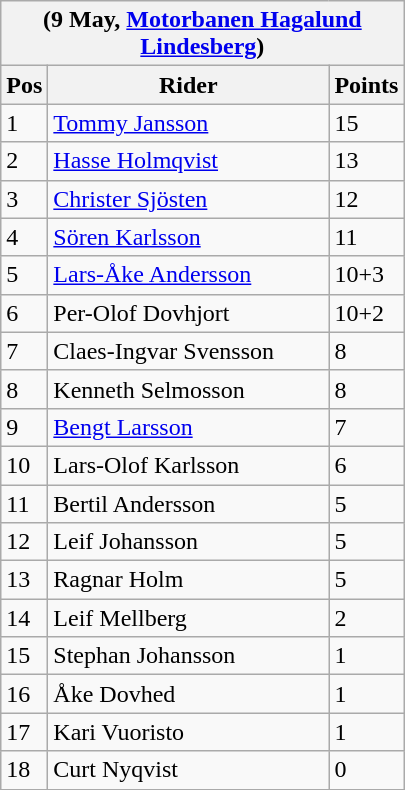<table class="wikitable">
<tr>
<th colspan="6">(9 May, <a href='#'>Motorbanen Hagalund</a><br><a href='#'>Lindesberg</a>)</th>
</tr>
<tr>
<th width=20>Pos</th>
<th width=180>Rider</th>
<th width=40>Points</th>
</tr>
<tr>
<td>1</td>
<td style="text-align:left;"><a href='#'>Tommy Jansson</a></td>
<td>15</td>
</tr>
<tr>
<td>2</td>
<td style="text-align:left;"><a href='#'>Hasse Holmqvist</a></td>
<td>13</td>
</tr>
<tr>
<td>3</td>
<td style="text-align:left;"><a href='#'>Christer Sjösten</a></td>
<td>12</td>
</tr>
<tr>
<td>4</td>
<td style="text-align:left;"><a href='#'>Sören Karlsson</a></td>
<td>11</td>
</tr>
<tr>
<td>5</td>
<td style="text-align:left;"><a href='#'>Lars-Åke Andersson</a></td>
<td>10+3</td>
</tr>
<tr>
<td>6</td>
<td style="text-align:left;">Per-Olof Dovhjort</td>
<td>10+2</td>
</tr>
<tr>
<td>7</td>
<td style="text-align:left;">Claes-Ingvar Svensson</td>
<td>8</td>
</tr>
<tr>
<td>8</td>
<td style="text-align:left;">Kenneth Selmosson</td>
<td>8</td>
</tr>
<tr>
<td>9</td>
<td style="text-align:left;"><a href='#'>Bengt Larsson</a></td>
<td>7</td>
</tr>
<tr>
<td>10</td>
<td style="text-align:left;">Lars-Olof Karlsson</td>
<td>6</td>
</tr>
<tr>
<td>11</td>
<td style="text-align:left;">Bertil Andersson</td>
<td>5</td>
</tr>
<tr>
<td>12</td>
<td style="text-align:left;">Leif Johansson</td>
<td>5</td>
</tr>
<tr>
<td>13</td>
<td style="text-align:left;">Ragnar Holm</td>
<td>5</td>
</tr>
<tr>
<td>14</td>
<td style="text-align:left;">Leif Mellberg</td>
<td>2</td>
</tr>
<tr>
<td>15</td>
<td style="text-align:left;">Stephan Johansson</td>
<td>1</td>
</tr>
<tr>
<td>16</td>
<td style="text-align:left;">Åke Dovhed</td>
<td>1</td>
</tr>
<tr>
<td>17</td>
<td style="text-align:left;">Kari Vuoristo</td>
<td>1</td>
</tr>
<tr>
<td>18</td>
<td style="text-align:left;">Curt Nyqvist</td>
<td>0</td>
</tr>
</table>
